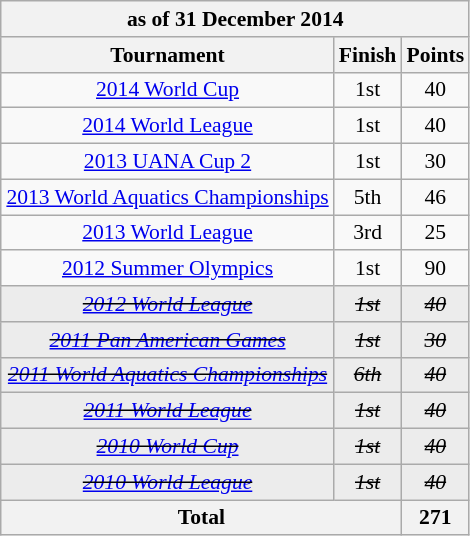<table class="wikitable" style="text-align: center; font-size: 90%; margin-left: 1em;">
<tr>
<th colspan="3"> as of 31 December 2014</th>
</tr>
<tr>
<th>Tournament</th>
<th>Finish</th>
<th>Points</th>
</tr>
<tr>
<td><a href='#'>2014 World Cup</a></td>
<td>1st</td>
<td>40</td>
</tr>
<tr>
<td><a href='#'>2014 World League</a></td>
<td>1st</td>
<td>40</td>
</tr>
<tr>
<td><a href='#'>2013 UANA Cup 2</a></td>
<td>1st</td>
<td>30</td>
</tr>
<tr>
<td><a href='#'>2013 World Aquatics Championships</a></td>
<td>5th</td>
<td>46</td>
</tr>
<tr>
<td><a href='#'>2013 World League</a></td>
<td>3rd</td>
<td>25</td>
</tr>
<tr>
<td><a href='#'>2012 Summer Olympics</a></td>
<td>1st</td>
<td>90</td>
</tr>
<tr style="background-color: #ececec;">
<td><s><em><a href='#'>2012 World League</a></em></s></td>
<td><s><em>1st</em></s></td>
<td><s><em>40</em></s></td>
</tr>
<tr style="background-color: #ececec;">
<td><s><em><a href='#'>2011 Pan American Games</a></em></s></td>
<td><s><em>1st</em></s></td>
<td><s><em>30</em></s></td>
</tr>
<tr style="background-color: #ececec;">
<td><s><em><a href='#'>2011 World Aquatics Championships</a></em></s></td>
<td><s><em>6th</em></s></td>
<td><s><em>40</em></s></td>
</tr>
<tr style="background-color: #ececec;">
<td><s><em><a href='#'>2011 World League</a></em></s></td>
<td><s><em>1st</em></s></td>
<td><s><em>40</em></s></td>
</tr>
<tr style="background-color: #ececec;">
<td><s><em><a href='#'>2010 World Cup</a></em></s></td>
<td><s><em>1st</em></s></td>
<td><s><em>40</em></s></td>
</tr>
<tr style="background-color: #ececec;">
<td><s><em><a href='#'>2010 World League</a></em></s></td>
<td><s><em>1st</em></s></td>
<td><s><em>40</em></s></td>
</tr>
<tr>
<th colspan="2">Total</th>
<th>271</th>
</tr>
</table>
